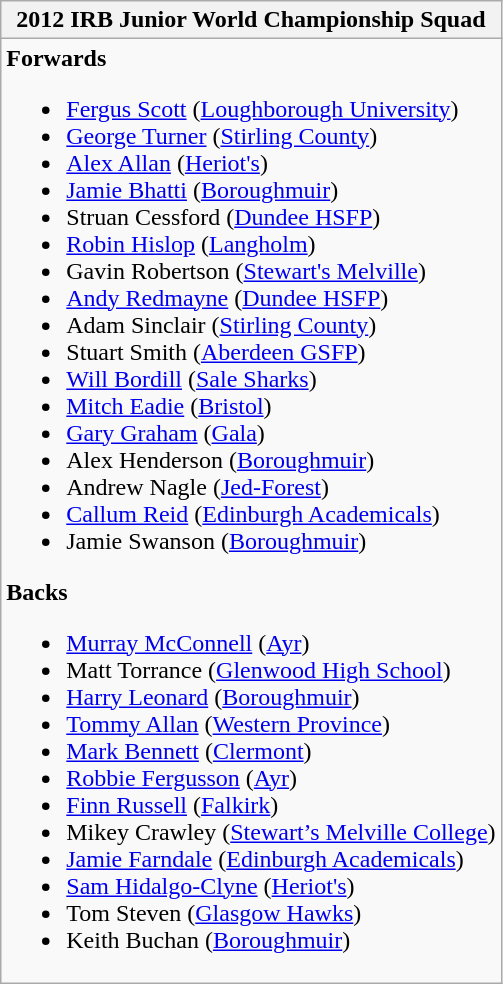<table class="wikitable collapsible collapsed">
<tr>
<th>2012 IRB Junior World Championship Squad</th>
</tr>
<tr>
<td><strong>Forwards</strong><br><ul><li><a href='#'>Fergus Scott</a> (<a href='#'>Loughborough University</a>)</li><li><a href='#'>George Turner</a> (<a href='#'>Stirling County</a>)</li><li><a href='#'>Alex Allan</a> (<a href='#'>Heriot's</a>)</li><li><a href='#'>Jamie Bhatti</a> (<a href='#'>Boroughmuir</a>)</li><li>Struan Cessford (<a href='#'>Dundee HSFP</a>)</li><li><a href='#'>Robin Hislop</a> (<a href='#'>Langholm</a>)</li><li>Gavin Robertson (<a href='#'>Stewart's Melville</a>)</li><li><a href='#'>Andy Redmayne</a> (<a href='#'>Dundee HSFP</a>)</li><li>Adam Sinclair (<a href='#'>Stirling County</a>)</li><li>Stuart Smith (<a href='#'>Aberdeen GSFP</a>)</li><li><a href='#'>Will Bordill</a> (<a href='#'>Sale Sharks</a>)</li><li><a href='#'>Mitch Eadie</a> (<a href='#'>Bristol</a>)</li><li><a href='#'>Gary Graham</a> (<a href='#'>Gala</a>)</li><li>Alex Henderson (<a href='#'>Boroughmuir</a>)</li><li>Andrew Nagle (<a href='#'>Jed-Forest</a>)</li><li><a href='#'>Callum Reid</a> (<a href='#'>Edinburgh Academicals</a>)</li><li>Jamie Swanson (<a href='#'>Boroughmuir</a>)</li></ul><strong>Backs</strong><ul><li><a href='#'>Murray McConnell</a> (<a href='#'>Ayr</a>)</li><li>Matt Torrance (<a href='#'>Glenwood High School</a>)</li><li><a href='#'>Harry Leonard</a> (<a href='#'>Boroughmuir</a>)</li><li><a href='#'>Tommy Allan</a> (<a href='#'>Western Province</a>)</li><li><a href='#'>Mark Bennett</a> (<a href='#'>Clermont</a>)</li><li><a href='#'>Robbie Fergusson</a> (<a href='#'>Ayr</a>)</li><li><a href='#'>Finn Russell</a> (<a href='#'>Falkirk</a>)</li><li>Mikey Crawley (<a href='#'>Stewart’s Melville College</a>)</li><li><a href='#'>Jamie Farndale</a> (<a href='#'>Edinburgh Academicals</a>)</li><li><a href='#'>Sam Hidalgo-Clyne</a> (<a href='#'>Heriot's</a>)</li><li>Tom Steven (<a href='#'>Glasgow Hawks</a>)</li><li>Keith Buchan (<a href='#'>Boroughmuir</a>)</li></ul></td>
</tr>
</table>
